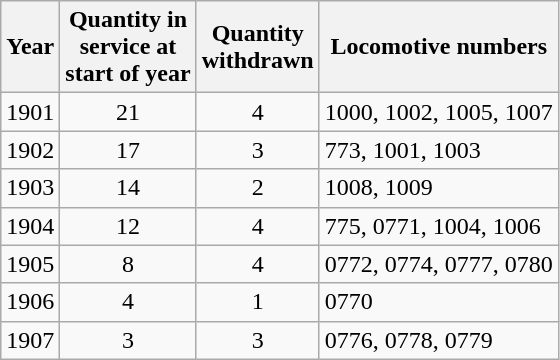<table class=wikitable style=text-align:center>
<tr>
<th>Year</th>
<th>Quantity in<br>service at<br>start of year</th>
<th>Quantity<br>withdrawn</th>
<th>Locomotive numbers</th>
</tr>
<tr>
<td>1901</td>
<td>21</td>
<td>4</td>
<td style=text-align:left>1000, 1002, 1005, 1007</td>
</tr>
<tr>
<td>1902</td>
<td>17</td>
<td>3</td>
<td style=text-align:left>773, 1001, 1003</td>
</tr>
<tr>
<td>1903</td>
<td>14</td>
<td>2</td>
<td style=text-align:left>1008, 1009</td>
</tr>
<tr>
<td>1904</td>
<td>12</td>
<td>4</td>
<td style=text-align:left>775, 0771, 1004, 1006</td>
</tr>
<tr>
<td>1905</td>
<td>8</td>
<td>4</td>
<td style=text-align:left>0772, 0774, 0777, 0780</td>
</tr>
<tr>
<td>1906</td>
<td>4</td>
<td>1</td>
<td style=text-align:left>0770</td>
</tr>
<tr>
<td>1907</td>
<td>3</td>
<td>3</td>
<td style=text-align:left>0776, 0778, 0779</td>
</tr>
</table>
